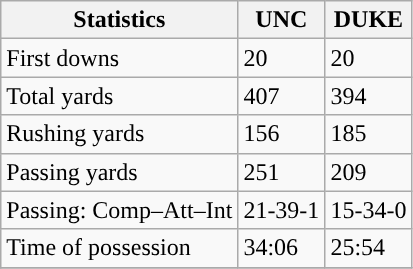<table class="wikitable" style="float: left;">
<tr>
<th>Statistics</th>
<th>UNC</th>
<th>DUKE</th>
</tr>
<tr>
<td>First downs</td>
<td>20</td>
<td>20</td>
</tr>
<tr>
<td>Total yards</td>
<td>407</td>
<td>394</td>
</tr>
<tr>
<td>Rushing yards</td>
<td>156</td>
<td>185</td>
</tr>
<tr>
<td>Passing yards</td>
<td>251</td>
<td>209</td>
</tr>
<tr>
<td>Passing: Comp–Att–Int</td>
<td>21-39-1</td>
<td>15-34-0</td>
</tr>
<tr>
<td>Time of possession</td>
<td>34:06</td>
<td>25:54</td>
</tr>
<tr>
</tr>
</table>
